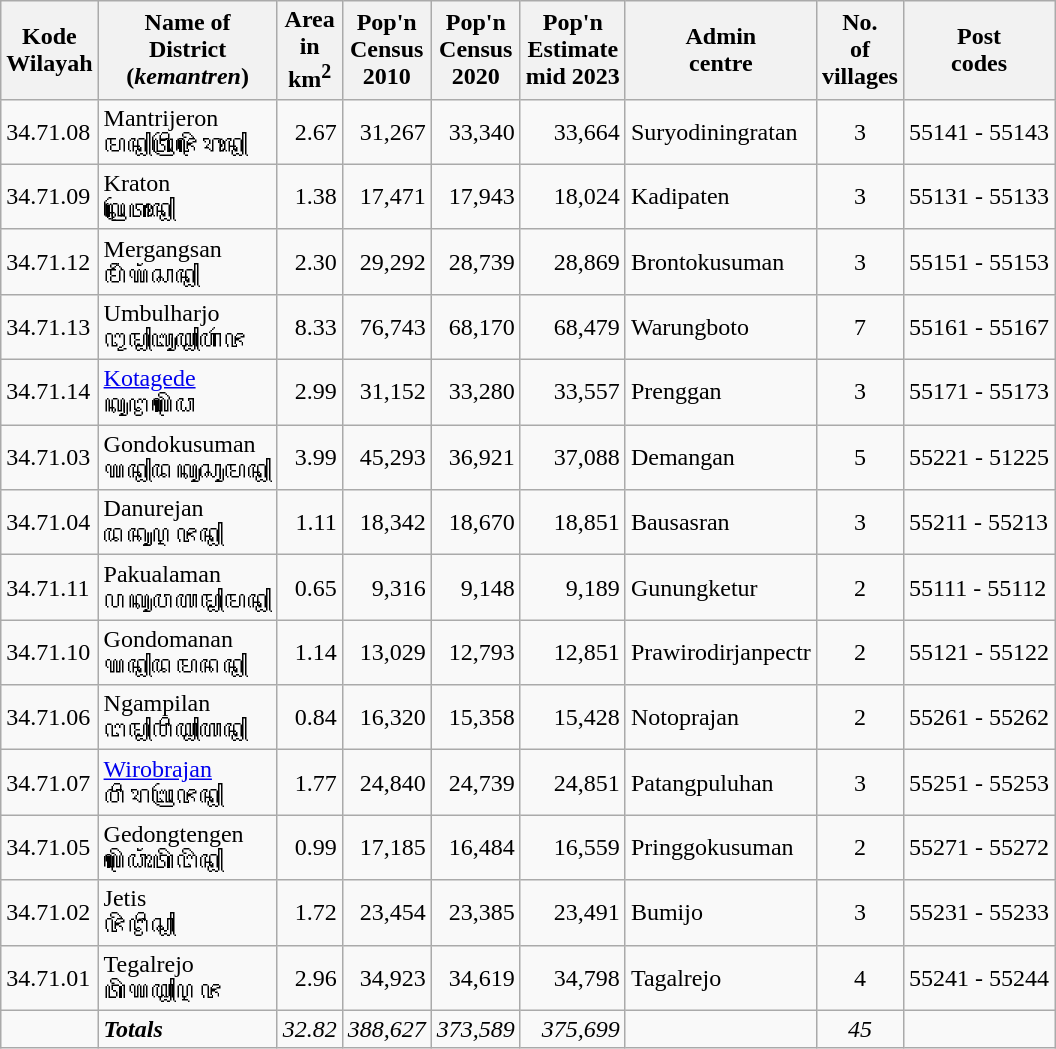<table class="sortable wikitable">
<tr>
<th>Kode <br>Wilayah</th>
<th>Name of<br>District<br>(<em>kemantren</em>)</th>
<th>Area<br>in <br>km<sup>2</sup></th>
<th>Pop'n<br>Census<br>2010</th>
<th>Pop'n<br>Census<br>2020</th>
<th>Pop'n<br>Estimate<br>mid 2023</th>
<th>Admin<br>centre</th>
<th>No. <br>of<br>villages</th>
<th>Post<br>codes</th>
</tr>
<tr>
<td>34.71.08</td>
<td>Mantrijeron<br>ꦩꦤ꧀ꦠꦿꦶꦗꦼꦫꦺꦴꦤ꧀</td>
<td align="right">2.67</td>
<td align="right">31,267</td>
<td align="right">33,340</td>
<td align="right">33,664</td>
<td>Suryodiningratan</td>
<td align="center">3</td>
<td>55141 - 55143</td>
</tr>
<tr>
<td>34.71.09</td>
<td>Kraton<br>ꦏꦿꦠꦺꦴꦤ꧀</td>
<td align="right">1.38</td>
<td align="right">17,471</td>
<td align="right">17,943</td>
<td align="right">18,024</td>
<td>Kadipaten</td>
<td align="center">3</td>
<td>55131 - 55133</td>
</tr>
<tr>
<td>34.71.12</td>
<td>Mergangsan<br>ꦩꦼꦂꦒꦁꦱꦤ꧀</td>
<td align="right">2.30</td>
<td align="right">29,292</td>
<td align="right">28,739</td>
<td align="right">28,869</td>
<td>Brontokusuman</td>
<td align="center">3</td>
<td>55151 - 55153</td>
</tr>
<tr>
<td>34.71.13</td>
<td>Umbulharjo<br>ꦈꦩ꧀ꦧꦸꦭ꧀ꦲꦂꦗ</td>
<td align="right">8.33</td>
<td align="right">76,743</td>
<td align="right">68,170</td>
<td align="right">68,479</td>
<td>Warungboto</td>
<td align="center">7</td>
<td>55161 - 55167</td>
</tr>
<tr>
<td>34.71.14</td>
<td><a href='#'>Kotagede</a><br>ꦏꦸꦛꦒꦼꦝꦺ</td>
<td align="right">2.99</td>
<td align="right">31,152</td>
<td align="right">33,280</td>
<td align="right">33,557</td>
<td>Prenggan</td>
<td align="center">3</td>
<td>55171 - 55173</td>
</tr>
<tr>
<td>34.71.03</td>
<td>Gondokusuman<br>ꦒꦤ꧀ꦢꦏꦸꦱꦸꦩꦤ꧀</td>
<td align="right">3.99</td>
<td align="right">45,293</td>
<td align="right">36,921</td>
<td align="right">37,088</td>
<td>Demangan</td>
<td align="center">5</td>
<td>55221 - 51225</td>
</tr>
<tr>
<td>34.71.04</td>
<td>Danurejan<br>ꦢꦤꦸꦸꦉꦗꦤ꧀</td>
<td align="right">1.11</td>
<td align="right">18,342</td>
<td align="right">18,670</td>
<td align="right">18,851</td>
<td>Bausasran</td>
<td align="center">3</td>
<td>55211 - 55213</td>
</tr>
<tr>
<td>34.71.11</td>
<td>Pakualaman<br>ꦥꦏꦸꦮꦭꦩ꧀ꦩꦤ꧀</td>
<td align="right">0.65</td>
<td align="right">9,316</td>
<td align="right">9,148</td>
<td align="right">9,189</td>
<td>Gunungketur</td>
<td align="center">2</td>
<td>55111 - 55112</td>
</tr>
<tr>
<td>34.71.10</td>
<td>Gondomanan<br>ꦒꦤ꧀ꦢꦩꦤꦤ꧀</td>
<td align="right">1.14</td>
<td align="right">13,029</td>
<td align="right">12,793</td>
<td align="right">12,851</td>
<td>Prawirodirjanpectr</td>
<td align="center">2</td>
<td>55121 - 55122</td>
</tr>
<tr>
<td>34.71.06</td>
<td>Ngampilan<br>ꦔꦩ꧀ꦥꦶꦭ꧀ꦭꦤ꧀</td>
<td align="right">0.84</td>
<td align="right">16,320</td>
<td align="right">15,358</td>
<td align="right">15,428</td>
<td>Notoprajan</td>
<td align="center">2</td>
<td>55261 - 55262</td>
</tr>
<tr>
<td>34.71.07</td>
<td><a href='#'>Wirobrajan</a><br>ꦮꦶꦫꦧꦿꦗꦤ꧀</td>
<td align="right">1.77</td>
<td align="right">24,840</td>
<td align="right">24,739</td>
<td align="right">24,851</td>
<td>Patangpuluhan</td>
<td align="center">3</td>
<td>55251 - 55253</td>
</tr>
<tr>
<td>34.71.05</td>
<td>Gedongtengen<br>ꦒꦼꦝꦺꦴꦁꦠꦼꦔꦼꦤ꧀</td>
<td align="right">0.99</td>
<td align="right">17,185</td>
<td align="right">16,484</td>
<td align="right">16,559</td>
<td>Pringgokusuman</td>
<td align="center">2</td>
<td>55271 - 55272</td>
</tr>
<tr>
<td>34.71.02</td>
<td>Jetis<br>ꦗꦼꦛꦶꦱ꧀</td>
<td align="right">1.72</td>
<td align="right">23,454</td>
<td align="right">23,385</td>
<td align="right">23,491</td>
<td>Bumijo</td>
<td align="center">3</td>
<td>55231 - 55233</td>
</tr>
<tr>
<td>34.71.01</td>
<td>Tegalrejo<br>ꦠꦼꦒꦭ꧀ꦉꦗ</td>
<td align="right">2.96</td>
<td align="right">34,923</td>
<td align="right">34,619</td>
<td align="right">34,798</td>
<td>Tagalrejo</td>
<td align="center">4</td>
<td>55241 - 55244</td>
</tr>
<tr>
<td></td>
<td><strong><em>Totals</em></strong></td>
<td align="right"><em>32.82</em></td>
<td align="right"><em>388,627</em></td>
<td align="right"><em>373,589</em></td>
<td align="right"><em>375,699</em></td>
<td></td>
<td align="center"><em>45</em></td>
</tr>
</table>
